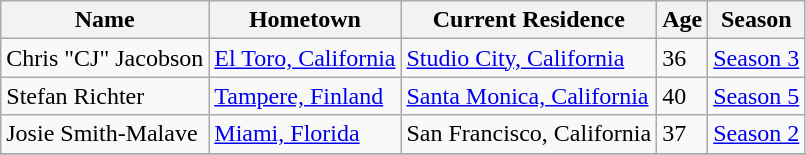<table class="wikitable sortable">
<tr>
<th>Name</th>
<th>Hometown</th>
<th>Current Residence</th>
<th>Age</th>
<th>Season</th>
</tr>
<tr>
<td>Chris "CJ" Jacobson</td>
<td><a href='#'>El Toro, California</a></td>
<td><a href='#'>Studio City, California</a></td>
<td>36</td>
<td><a href='#'>Season 3</a></td>
</tr>
<tr>
<td>Stefan Richter</td>
<td><a href='#'>Tampere, Finland</a></td>
<td><a href='#'>Santa Monica, California</a></td>
<td>40</td>
<td><a href='#'>Season 5</a></td>
</tr>
<tr>
<td>Josie Smith-Malave</td>
<td><a href='#'>Miami, Florida</a></td>
<td>San Francisco, California</td>
<td>37</td>
<td><a href='#'>Season 2</a></td>
</tr>
<tr>
</tr>
</table>
